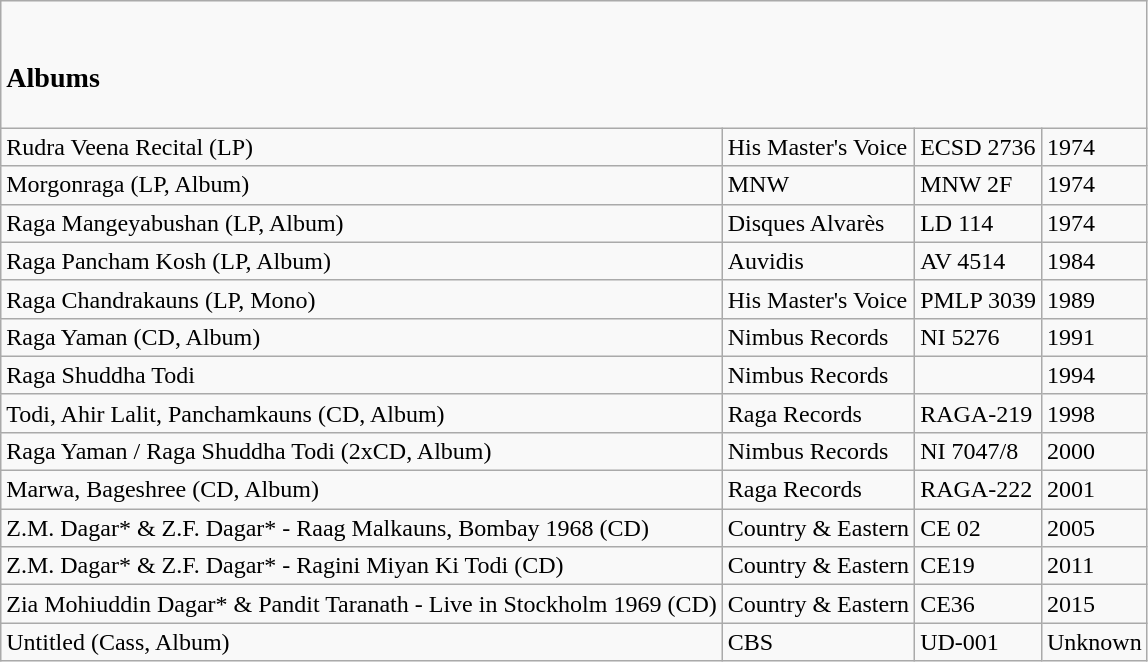<table class="wikitable">
<tr>
<td colspan="95"><br><h3>Albums</h3></td>
</tr>
<tr>
<td>Rudra Veena Recital (LP)</td>
<td>His Master's Voice</td>
<td>ECSD 2736</td>
<td>1974</td>
</tr>
<tr>
<td>Morgonraga (LP, Album)</td>
<td>MNW</td>
<td>MNW 2F</td>
<td>1974</td>
</tr>
<tr>
<td>Raga Mangeyabushan (LP, Album)</td>
<td>Disques Alvarès</td>
<td>LD 114</td>
<td>1974</td>
</tr>
<tr>
<td>Raga Pancham Kosh (LP, Album)</td>
<td>Auvidis</td>
<td>AV 4514</td>
<td>1984</td>
</tr>
<tr>
<td>Raga Chandrakauns (LP, Mono)</td>
<td>His Master's Voice</td>
<td>PMLP 3039</td>
<td>1989</td>
</tr>
<tr>
<td>Raga Yaman (CD, Album)</td>
<td>Nimbus Records</td>
<td>NI 5276</td>
<td>1991</td>
</tr>
<tr>
<td>Raga Shuddha Todi</td>
<td>Nimbus Records</td>
<td></td>
<td>1994</td>
</tr>
<tr>
<td>Todi, Ahir Lalit, Panchamkauns (CD, Album)</td>
<td>Raga Records</td>
<td>RAGA-219</td>
<td>1998</td>
</tr>
<tr>
<td>Raga Yaman / Raga Shuddha Todi (2xCD, Album)</td>
<td>Nimbus Records</td>
<td>NI 7047/8</td>
<td>2000</td>
</tr>
<tr>
<td>Marwa, Bageshree (CD, Album)</td>
<td>Raga Records</td>
<td>RAGA-222</td>
<td>2001</td>
</tr>
<tr>
<td>Z.M. Dagar* & Z.F. Dagar* - Raag Malkauns, Bombay 1968 (CD)</td>
<td>Country & Eastern</td>
<td>CE 02</td>
<td>2005</td>
</tr>
<tr>
<td>Z.M. Dagar* & Z.F. Dagar* - Ragini Miyan Ki Todi (CD)</td>
<td>Country & Eastern</td>
<td>CE19</td>
<td>2011</td>
</tr>
<tr>
<td>Zia Mohiuddin Dagar* & Pandit Taranath - Live in Stockholm 1969 (CD)</td>
<td>Country & Eastern</td>
<td>CE36</td>
<td>2015</td>
</tr>
<tr>
<td>Untitled (Cass, Album)</td>
<td>CBS</td>
<td>UD-001</td>
<td>Unknown</td>
</tr>
</table>
